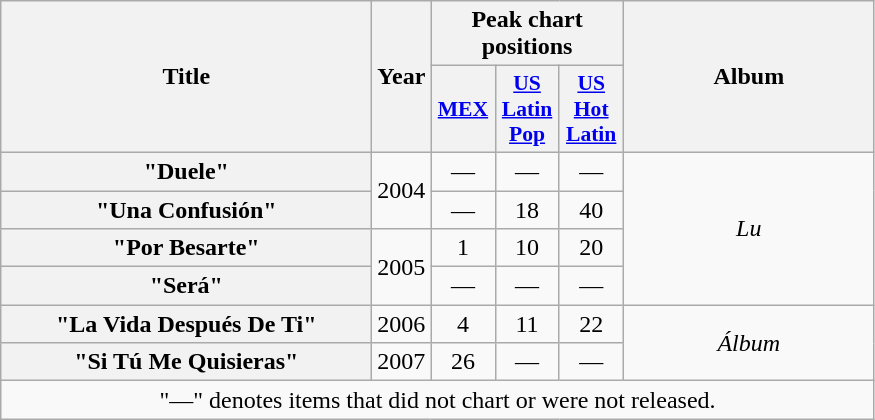<table class="wikitable plainrowheaders" style="text-align:center;">
<tr>
<th rowspan="2" scope="col" style="width:15em;">Title</th>
<th rowspan="2" scope="col" style="width:2em;">Year</th>
<th colspan="3">Peak chart positions</th>
<th rowspan="2" scope="col" style="width:10em;">Album</th>
</tr>
<tr>
<th scope="col" style="width:2.5em;font-size:90%;"><a href='#'>MEX</a></th>
<th scope="col" style="width:2.5em;font-size:90%;"><a href='#'>US Latin Pop</a></th>
<th scope="col" style="width:2.5em;font-size:90%;"><a href='#'>US Hot Latin</a></th>
</tr>
<tr>
<th scope="row">"Duele"</th>
<td rowspan="2" style="text-align:center;">2004</td>
<td style="text-align:center;">—</td>
<td style="text-align:center;">—</td>
<td style="text-align:center;">—</td>
<td rowspan="4" style="text-align:center;"><em>Lu</em></td>
</tr>
<tr>
<th scope="row">"Una Confusión"</th>
<td style="text-align:center;">—</td>
<td style="text-align:center;">18</td>
<td style="text-align:center;">40</td>
</tr>
<tr>
<th scope="row">"Por Besarte"</th>
<td rowspan="2" style="text-align:center;">2005</td>
<td style="text-align:center;">1</td>
<td style="text-align:center;">10</td>
<td style="text-align:center;">20</td>
</tr>
<tr>
<th scope="row">"Será"</th>
<td style="text-align:center;">—</td>
<td style="text-align:center;">—</td>
<td style="text-align:center;">—</td>
</tr>
<tr>
<th scope="row">"La Vida Después De Ti"</th>
<td>2006</td>
<td style="text-align:center;">4</td>
<td style="text-align:center;">11</td>
<td style="text-align:center;">22</td>
<td rowspan="2"><em>Álbum</em></td>
</tr>
<tr>
<th scope="row">"Si Tú Me Quisieras"</th>
<td>2007</td>
<td style="text-align:center;">26</td>
<td style="text-align:center;">—</td>
<td style="text-align:center;">—</td>
</tr>
<tr>
<td colspan="6" style="text-align:center;">"—" denotes items that did not chart or were not released.</td>
</tr>
</table>
